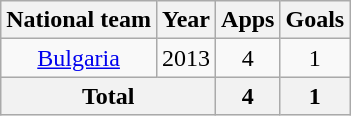<table class="wikitable" style="text-align:center">
<tr>
<th>National team</th>
<th>Year</th>
<th>Apps</th>
<th>Goals</th>
</tr>
<tr>
<td><a href='#'>Bulgaria</a></td>
<td>2013</td>
<td>4</td>
<td>1</td>
</tr>
<tr>
<th colspan="2">Total</th>
<th>4</th>
<th>1</th>
</tr>
</table>
